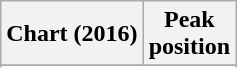<table class="wikitable plainrowheaders sortable" style="text-align:center;">
<tr>
<th>Chart (2016)</th>
<th>Peak<br>position</th>
</tr>
<tr>
</tr>
<tr>
</tr>
</table>
